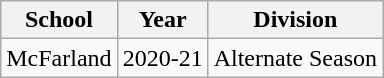<table class="wikitable">
<tr>
<th>School</th>
<th>Year</th>
<th>Division</th>
</tr>
<tr>
<td>McFarland</td>
<td>2020-21</td>
<td>Alternate Season</td>
</tr>
</table>
